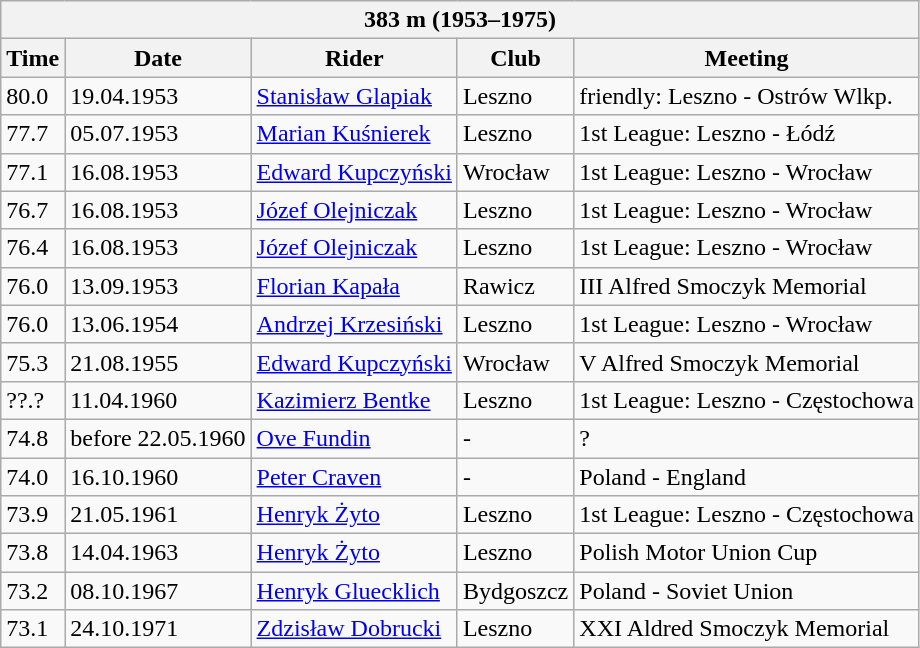<table class=wikitable>
<tr>
<th colspan=5>383 m (1953–1975)</th>
</tr>
<tr>
<th>Time</th>
<th>Date</th>
<th>Rider</th>
<th>Club</th>
<th>Meeting</th>
</tr>
<tr>
<td>80.0</td>
<td>19.04.1953</td>
<td> <a href='#'>Stanisław Glapiak</a></td>
<td>Leszno</td>
<td>friendly: Leszno - Ostrów Wlkp.</td>
</tr>
<tr>
<td>77.7</td>
<td>05.07.1953</td>
<td> <a href='#'>Marian Kuśnierek</a></td>
<td>Leszno</td>
<td>1st League: Leszno - Łódź</td>
</tr>
<tr>
<td>77.1</td>
<td>16.08.1953</td>
<td> <a href='#'>Edward Kupczyński</a></td>
<td>Wrocław</td>
<td>1st League: Leszno - Wrocław</td>
</tr>
<tr>
<td>76.7</td>
<td>16.08.1953</td>
<td> <a href='#'>Józef Olejniczak</a></td>
<td>Leszno</td>
<td>1st League: Leszno - Wrocław</td>
</tr>
<tr>
<td>76.4</td>
<td>16.08.1953</td>
<td> <a href='#'>Józef Olejniczak</a></td>
<td>Leszno</td>
<td>1st League: Leszno - Wrocław</td>
</tr>
<tr>
<td>76.0</td>
<td>13.09.1953</td>
<td> <a href='#'>Florian Kapała</a></td>
<td>Rawicz</td>
<td>III Alfred Smoczyk Memorial</td>
</tr>
<tr>
<td>76.0</td>
<td>13.06.1954</td>
<td> <a href='#'>Andrzej Krzesiński</a></td>
<td>Leszno</td>
<td>1st League: Leszno - Wrocław</td>
</tr>
<tr>
<td>75.3</td>
<td>21.08.1955</td>
<td> <a href='#'>Edward Kupczyński</a></td>
<td>Wrocław</td>
<td>V Alfred Smoczyk Memorial</td>
</tr>
<tr>
<td>??.?</td>
<td>11.04.1960</td>
<td> <a href='#'>Kazimierz Bentke</a></td>
<td>Leszno</td>
<td>1st League: Leszno - Częstochowa</td>
</tr>
<tr>
<td>74.8</td>
<td>before 22.05.1960</td>
<td> <a href='#'>Ove Fundin</a></td>
<td>-</td>
<td>?</td>
</tr>
<tr>
<td>74.0</td>
<td>16.10.1960</td>
<td> <a href='#'>Peter Craven</a></td>
<td>-</td>
<td>Poland - England</td>
</tr>
<tr>
<td>73.9</td>
<td>21.05.1961</td>
<td> <a href='#'>Henryk Żyto</a></td>
<td>Leszno</td>
<td>1st League: Leszno - Częstochowa</td>
</tr>
<tr>
<td>73.8</td>
<td>14.04.1963</td>
<td> <a href='#'>Henryk Żyto</a></td>
<td>Leszno</td>
<td>Polish Motor Union Cup</td>
</tr>
<tr>
<td>73.2</td>
<td>08.10.1967</td>
<td> <a href='#'>Henryk Gluecklich</a></td>
<td>Bydgoszcz</td>
<td>Poland - Soviet Union</td>
</tr>
<tr>
<td>73.1</td>
<td>24.10.1971</td>
<td> <a href='#'>Zdzisław Dobrucki</a></td>
<td>Leszno</td>
<td>XXI Aldred Smoczyk Memorial</td>
</tr>
</table>
